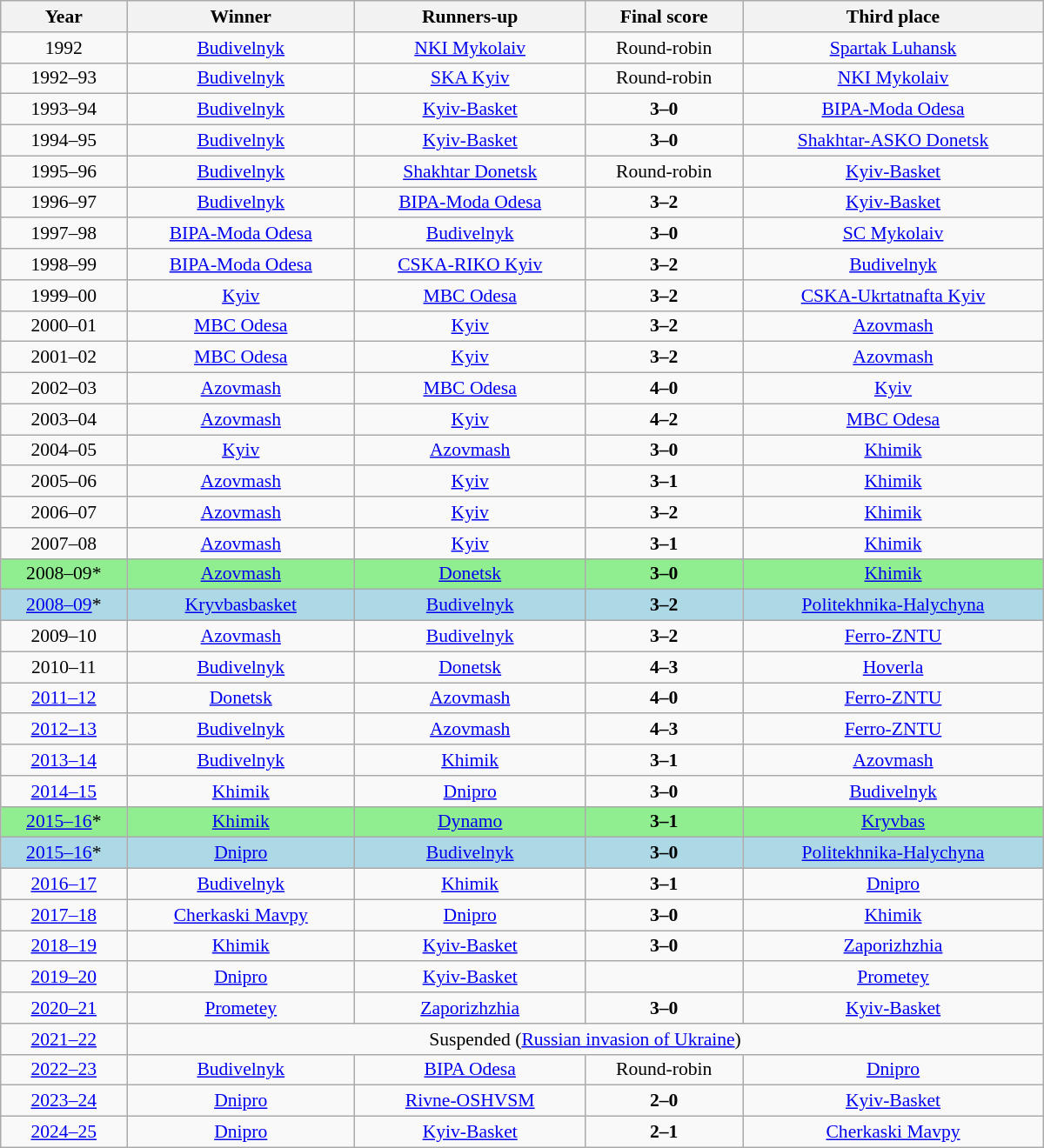<table class="wikitable" style="font-size:90%; text-align:center;" width=800>
<tr>
<th>Year</th>
<th>Winner</th>
<th>Runners-up</th>
<th>Final score</th>
<th>Third place</th>
</tr>
<tr>
<td>1992</td>
<td><a href='#'>Budivelnyk</a></td>
<td><a href='#'>NKI Mykolaiv</a></td>
<td>Round-robin</td>
<td><a href='#'>Spartak Luhansk</a></td>
</tr>
<tr>
<td>1992–93</td>
<td><a href='#'>Budivelnyk</a></td>
<td><a href='#'>SKA Kyiv</a></td>
<td>Round-robin</td>
<td><a href='#'>NKI Mykolaiv</a></td>
</tr>
<tr>
<td>1993–94</td>
<td><a href='#'>Budivelnyk</a></td>
<td><a href='#'>Kyiv-Basket</a></td>
<td><strong>3–0</strong></td>
<td><a href='#'>BIPA-Moda Odesa</a></td>
</tr>
<tr>
<td>1994–95</td>
<td><a href='#'>Budivelnyk</a></td>
<td><a href='#'>Kyiv-Basket</a></td>
<td><strong>3–0</strong></td>
<td><a href='#'>Shakhtar-ASKO Donetsk</a></td>
</tr>
<tr>
<td>1995–96</td>
<td><a href='#'>Budivelnyk</a></td>
<td><a href='#'>Shakhtar Donetsk</a></td>
<td>Round-robin</td>
<td><a href='#'>Kyiv-Basket</a></td>
</tr>
<tr>
<td>1996–97</td>
<td><a href='#'>Budivelnyk</a></td>
<td><a href='#'>BIPA-Moda Odesa</a></td>
<td><strong>3–2</strong></td>
<td><a href='#'>Kyiv-Basket</a></td>
</tr>
<tr>
<td>1997–98</td>
<td><a href='#'>BIPA-Moda Odesa</a></td>
<td><a href='#'>Budivelnyk</a></td>
<td><strong>3–0</strong></td>
<td><a href='#'>SC Mykolaiv</a></td>
</tr>
<tr>
<td>1998–99</td>
<td><a href='#'>BIPA-Moda Odesa</a></td>
<td><a href='#'>CSKA-RIKO Kyiv</a></td>
<td><strong>3–2</strong></td>
<td><a href='#'>Budivelnyk</a></td>
</tr>
<tr>
<td>1999–00</td>
<td><a href='#'>Kyiv</a></td>
<td><a href='#'>MBC Odesa</a></td>
<td><strong>3–2</strong></td>
<td><a href='#'>CSKA-Ukrtatnafta Kyiv</a></td>
</tr>
<tr>
<td>2000–01</td>
<td><a href='#'>MBC Odesa</a></td>
<td><a href='#'>Kyiv</a></td>
<td><strong>3–2</strong></td>
<td><a href='#'>Azovmash</a></td>
</tr>
<tr>
<td>2001–02</td>
<td><a href='#'>MBC Odesa</a></td>
<td><a href='#'>Kyiv</a></td>
<td><strong>3–2</strong></td>
<td><a href='#'>Azovmash</a></td>
</tr>
<tr>
<td>2002–03</td>
<td><a href='#'>Azovmash</a></td>
<td><a href='#'>MBC Odesa</a></td>
<td><strong>4–0</strong></td>
<td><a href='#'>Kyiv</a></td>
</tr>
<tr>
<td>2003–04</td>
<td><a href='#'>Azovmash</a></td>
<td><a href='#'>Kyiv</a></td>
<td><strong>4–2</strong></td>
<td><a href='#'>MBC Odesa</a></td>
</tr>
<tr>
<td>2004–05</td>
<td><a href='#'>Kyiv</a></td>
<td><a href='#'>Azovmash</a></td>
<td><strong>3–0</strong></td>
<td><a href='#'>Khimik</a></td>
</tr>
<tr>
<td>2005–06</td>
<td><a href='#'>Azovmash</a></td>
<td><a href='#'>Kyiv</a></td>
<td><strong>3–1</strong></td>
<td><a href='#'>Khimik</a></td>
</tr>
<tr>
<td>2006–07</td>
<td><a href='#'>Azovmash</a></td>
<td><a href='#'>Kyiv</a></td>
<td><strong>3–2</strong></td>
<td><a href='#'>Khimik</a></td>
</tr>
<tr>
<td>2007–08</td>
<td><a href='#'>Azovmash</a></td>
<td><a href='#'>Kyiv</a></td>
<td><strong>3–1</strong></td>
<td><a href='#'>Khimik</a></td>
</tr>
<tr bgcolor=lightgreen>
<td>2008–09*</td>
<td><a href='#'>Azovmash</a></td>
<td><a href='#'>Donetsk</a></td>
<td><strong>3–0</strong></td>
<td><a href='#'>Khimik</a></td>
</tr>
<tr bgcolor=lightblue>
<td><a href='#'>2008–09</a>*</td>
<td><a href='#'>Kryvbasbasket</a></td>
<td><a href='#'>Budivelnyk</a></td>
<td><strong>3–2</strong></td>
<td><a href='#'>Politekhnika-Halychyna</a></td>
</tr>
<tr>
<td>2009–10</td>
<td><a href='#'>Azovmash</a></td>
<td><a href='#'>Budivelnyk</a></td>
<td><strong>3–2</strong></td>
<td><a href='#'>Ferro-ZNTU</a></td>
</tr>
<tr>
<td>2010–11</td>
<td><a href='#'>Budivelnyk</a></td>
<td><a href='#'>Donetsk</a></td>
<td><strong>4–3</strong></td>
<td><a href='#'>Hoverla</a></td>
</tr>
<tr>
<td><a href='#'>2011–12</a></td>
<td><a href='#'>Donetsk</a></td>
<td><a href='#'>Azovmash</a></td>
<td><strong>4–0</strong></td>
<td><a href='#'>Ferro-ZNTU</a></td>
</tr>
<tr>
<td><a href='#'>2012–13</a></td>
<td><a href='#'>Budivelnyk</a></td>
<td><a href='#'>Azovmash</a></td>
<td><strong>4–3</strong></td>
<td><a href='#'>Ferro-ZNTU</a></td>
</tr>
<tr>
<td><a href='#'>2013–14</a></td>
<td><a href='#'>Budivelnyk</a></td>
<td><a href='#'>Khimik</a></td>
<td><strong>3–1</strong></td>
<td><a href='#'>Azovmash</a></td>
</tr>
<tr>
<td><a href='#'>2014–15</a></td>
<td><a href='#'>Khimik</a></td>
<td><a href='#'>Dnipro</a></td>
<td><strong>3–0</strong></td>
<td><a href='#'>Budivelnyk</a></td>
</tr>
<tr bgcolor=lightgreen>
<td><a href='#'>2015–16</a>*</td>
<td><a href='#'>Khimik</a></td>
<td><a href='#'>Dynamo</a></td>
<td><strong>3–1</strong></td>
<td><a href='#'>Kryvbas</a></td>
</tr>
<tr bgcolor=lightblue>
<td><a href='#'>2015–16</a>*</td>
<td><a href='#'>Dnipro</a></td>
<td><a href='#'>Budivelnyk</a></td>
<td><strong>3–0</strong></td>
<td><a href='#'>Politekhnika-Halychyna</a></td>
</tr>
<tr>
<td><a href='#'>2016–17</a></td>
<td><a href='#'>Budivelnyk</a></td>
<td><a href='#'>Khimik</a></td>
<td><strong>3–1</strong></td>
<td><a href='#'>Dnipro</a></td>
</tr>
<tr>
<td><a href='#'>2017–18</a></td>
<td><a href='#'>Cherkaski Mavpy</a></td>
<td><a href='#'>Dnipro</a></td>
<td><strong>3–0</strong></td>
<td><a href='#'>Khimik</a></td>
</tr>
<tr>
<td><a href='#'>2018–19</a></td>
<td><a href='#'>Khimik</a></td>
<td><a href='#'>Kyiv-Basket</a></td>
<td><strong>3–0</strong></td>
<td><a href='#'>Zaporizhzhia</a></td>
</tr>
<tr>
<td><a href='#'>2019–20</a></td>
<td><a href='#'>Dnipro</a></td>
<td><a href='#'>Kyiv-Basket</a></td>
<td></td>
<td><a href='#'>Prometey</a></td>
</tr>
<tr>
<td><a href='#'>2020–21</a></td>
<td><a href='#'>Prometey</a></td>
<td><a href='#'>Zaporizhzhia</a></td>
<td><strong>3–0</strong></td>
<td><a href='#'>Kyiv-Basket</a></td>
</tr>
<tr>
<td><a href='#'>2021–22</a></td>
<td colspan=4>Suspended (<a href='#'>Russian invasion of Ukraine</a>)</td>
</tr>
<tr>
<td><a href='#'>2022–23</a></td>
<td><a href='#'>Budivelnyk</a></td>
<td><a href='#'>BIPA Odesa</a></td>
<td>Round-robin</td>
<td><a href='#'>Dnipro</a></td>
</tr>
<tr>
<td><a href='#'>2023–24</a></td>
<td><a href='#'>Dnipro</a></td>
<td><a href='#'>Rivne-OSHVSM</a></td>
<td><strong>2–0</strong></td>
<td><a href='#'>Kyiv-Basket</a></td>
</tr>
<tr>
<td><a href='#'>2024–25</a></td>
<td><a href='#'>Dnipro</a></td>
<td><a href='#'>Kyiv-Basket</a></td>
<td><strong>2–1</strong></td>
<td><a href='#'>Cherkaski Mavpy</a></td>
</tr>
</table>
